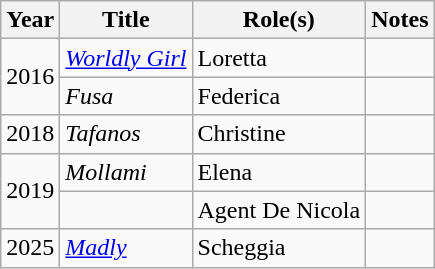<table class="wikitable plainrowheaders sortable">
<tr>
<th scope="col">Year</th>
<th scope="col">Title</th>
<th scope="col">Role(s)</th>
<th scope="col" class="unsortable">Notes</th>
</tr>
<tr>
<td rowspan="2">2016</td>
<td><em><a href='#'>Worldly Girl</a></em></td>
<td>Loretta</td>
<td></td>
</tr>
<tr>
<td><em>Fusa</em></td>
<td>Federica</td>
<td></td>
</tr>
<tr>
<td>2018</td>
<td><em>Tafanos</em></td>
<td>Christine</td>
<td></td>
</tr>
<tr>
<td rowspan="2">2019</td>
<td><em>Mollami</em></td>
<td>Elena</td>
<td></td>
</tr>
<tr>
<td><em></em></td>
<td>Agent De Nicola</td>
<td></td>
</tr>
<tr>
<td rowspan="2">2025</td>
<td><em><a href='#'>Madly</a></em></td>
<td>Scheggia</td>
<td></td>
</tr>
</table>
